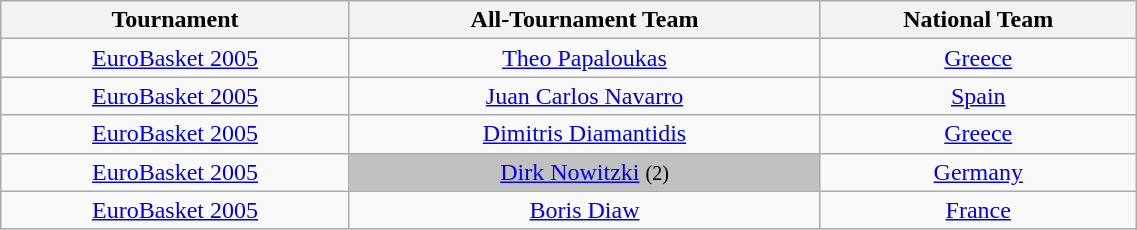<table class="wikitable sortable" style="text-align:center; width: 60%">
<tr>
<th>Tournament</th>
<th>All-Tournament Team</th>
<th>National Team</th>
</tr>
<tr>
<td><a href='#'>EuroBasket 2005</a></td>
<td> <a href='#'>Theo Papaloukas</a></td>
<td> <a href='#'>Greece</a></td>
</tr>
<tr>
<td><a href='#'>EuroBasket 2005</a></td>
<td> <a href='#'>Juan Carlos Navarro</a></td>
<td> <a href='#'>Spain</a></td>
</tr>
<tr>
<td><a href='#'>EuroBasket 2005</a></td>
<td> <a href='#'>Dimitris Diamantidis</a></td>
<td> <a href='#'>Greece</a></td>
</tr>
<tr>
<td><a href='#'>EuroBasket 2005</a></td>
<td bgcolor="#C0C0C0"> <a href='#'>Dirk Nowitzki</a> <small>(2)</small></td>
<td> <a href='#'>Germany</a></td>
</tr>
<tr>
<td><a href='#'>EuroBasket 2005</a></td>
<td> <a href='#'>Boris Diaw</a></td>
<td> <a href='#'>France</a></td>
</tr>
</table>
